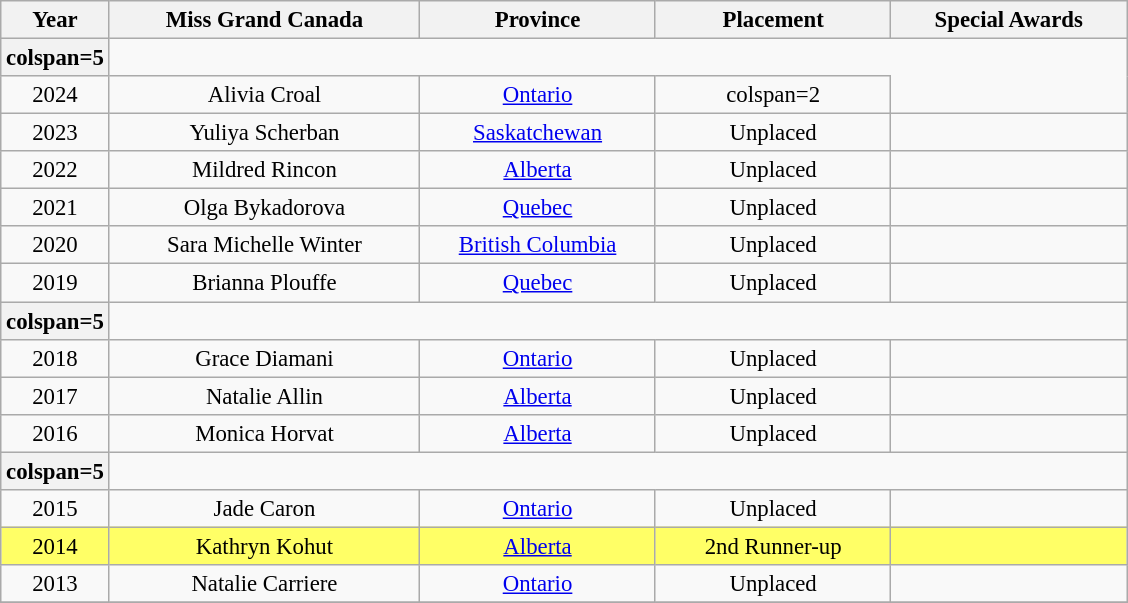<table class="wikitable sortable" style="font-size: 95%; text-align:center">
<tr>
<th width="60">Year</th>
<th width="200">Miss Grand Canada</th>
<th width="150">Province</th>
<th width="150">Placement</th>
<th width="150">Special Awards</th>
</tr>
<tr>
<th>colspan=5 </th>
</tr>
<tr>
<td>2024</td>
<td>Alivia Croal</td>
<td><a href='#'>Ontario</a></td>
<td>colspan=2 </td>
</tr>
<tr>
<td>2023</td>
<td>Yuliya Scherban</td>
<td><a href='#'>Saskatchewan</a></td>
<td>Unplaced</td>
<td></td>
</tr>
<tr>
<td>2022</td>
<td>Mildred Rincon</td>
<td><a href='#'>Alberta</a></td>
<td>Unplaced</td>
<td></td>
</tr>
<tr>
<td>2021</td>
<td>Olga Bykadorova</td>
<td><a href='#'>Quebec</a></td>
<td>Unplaced</td>
<td></td>
</tr>
<tr>
<td>2020</td>
<td>Sara Michelle Winter</td>
<td><a href='#'>British Columbia</a></td>
<td>Unplaced</td>
<td></td>
</tr>
<tr>
<td>2019</td>
<td>Brianna Plouffe</td>
<td><a href='#'>Quebec</a></td>
<td>Unplaced</td>
<td></td>
</tr>
<tr>
<th>colspan=5 </th>
</tr>
<tr>
<td>2018</td>
<td>Grace Diamani</td>
<td><a href='#'>Ontario</a></td>
<td>Unplaced</td>
<td></td>
</tr>
<tr>
<td>2017</td>
<td>Natalie Allin</td>
<td><a href='#'>Alberta</a></td>
<td>Unplaced</td>
<td></td>
</tr>
<tr>
<td>2016</td>
<td>Monica Horvat</td>
<td><a href='#'>Alberta</a></td>
<td>Unplaced</td>
<td></td>
</tr>
<tr>
<th>colspan=5 </th>
</tr>
<tr>
<td>2015</td>
<td>Jade Caron</td>
<td><a href='#'>Ontario</a></td>
<td>Unplaced</td>
<td></td>
</tr>
<tr style="background-color:#FFFF66;">
<td>2014</td>
<td>Kathryn Kohut</td>
<td><a href='#'>Alberta</a></td>
<td>2nd Runner-up</td>
<td></td>
</tr>
<tr>
<td>2013</td>
<td>Natalie Carriere</td>
<td><a href='#'>Ontario</a></td>
<td>Unplaced</td>
<td></td>
</tr>
<tr>
</tr>
</table>
